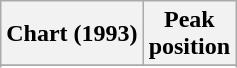<table class="wikitable sortable">
<tr>
<th align="left">Chart (1993)</th>
<th align="center">Peak<br>position</th>
</tr>
<tr>
</tr>
<tr>
</tr>
</table>
